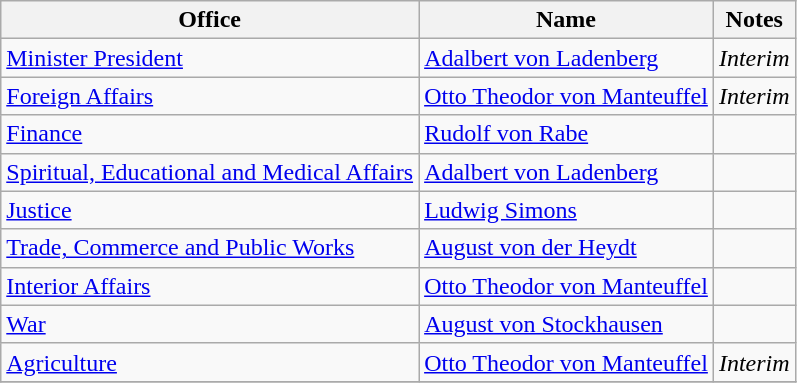<table class="wikitable">
<tr class="hintergrundfarbe8">
<th>Office</th>
<th>Name</th>
<th>Notes</th>
</tr>
<tr>
<td><a href='#'>Minister President</a></td>
<td><a href='#'>Adalbert von Ladenberg</a></td>
<td><em>Interim</em></td>
</tr>
<tr>
<td><a href='#'>Foreign Affairs</a></td>
<td><a href='#'>Otto Theodor von Manteuffel</a></td>
<td><em>Interim</em></td>
</tr>
<tr>
<td><a href='#'>Finance</a></td>
<td><a href='#'>Rudolf von Rabe</a></td>
<td></td>
</tr>
<tr>
<td><a href='#'>Spiritual, Educational and Medical Affairs</a></td>
<td><a href='#'>Adalbert von Ladenberg</a></td>
<td></td>
</tr>
<tr>
<td><a href='#'>Justice</a></td>
<td><a href='#'>Ludwig Simons</a></td>
<td></td>
</tr>
<tr>
<td><a href='#'>Trade, Commerce and Public Works</a></td>
<td><a href='#'>August von der Heydt</a></td>
<td></td>
</tr>
<tr>
<td><a href='#'>Interior Affairs</a></td>
<td><a href='#'>Otto Theodor von Manteuffel</a></td>
<td></td>
</tr>
<tr>
<td><a href='#'>War</a></td>
<td><a href='#'>August von Stockhausen</a></td>
<td></td>
</tr>
<tr>
<td><a href='#'>Agriculture</a></td>
<td><a href='#'>Otto Theodor von Manteuffel</a></td>
<td><em>Interim</em></td>
</tr>
<tr>
</tr>
</table>
